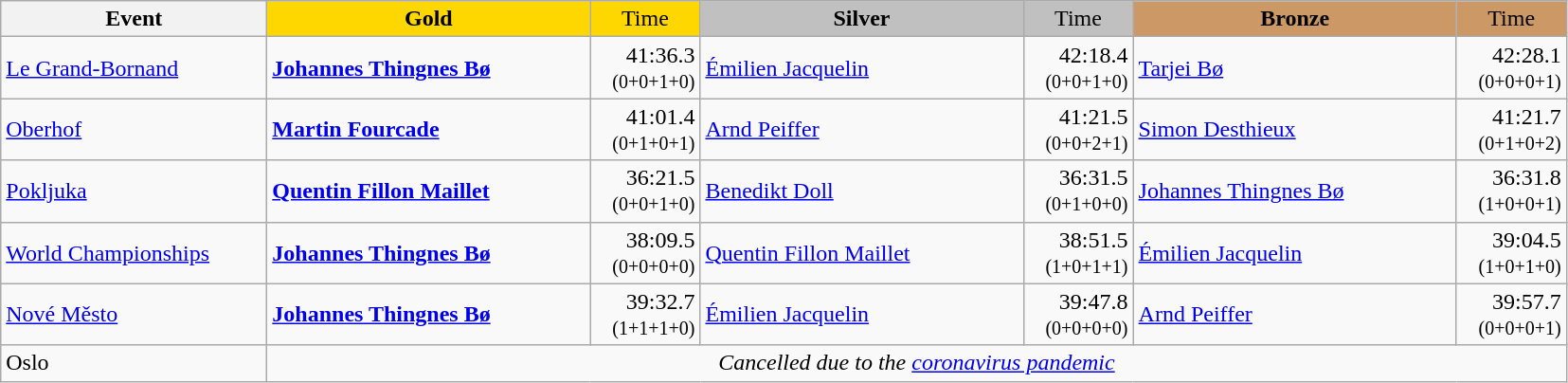<table class="wikitable">
<tr>
<th width="180">Event</th>
<th width="220" style="background:gold">Gold</th>
<th width="70" style="background:gold;font-weight:normal">Time</th>
<th width="220" style="background:silver">Silver</th>
<th width="70" style="background:silver;font-weight:normal">Time</th>
<th width="220" style="background:#CC9966">Bronze</th>
<th width="70" style="background:#CC9966;font-weight:normal">Time</th>
</tr>
<tr>
<td><a href='#'>Le Grand-Bornand</a><br></td>
<td><strong><a href='#'>Johannes Thingnes Bø</a></strong><br><small></small></td>
<td align="right">41:36.3<br><small>(0+0+1+0)</small></td>
<td><a href='#'>Émilien Jacquelin</a><br><small></small></td>
<td align="right">42:18.4<br><small>(0+0+1+0)</small></td>
<td><a href='#'>Tarjei Bø</a><br><small></small></td>
<td align="right">42:28.1<br><small>(0+0+0+1)</small></td>
</tr>
<tr>
<td><a href='#'>Oberhof</a><br></td>
<td><strong><a href='#'>Martin Fourcade</a></strong><br><small></small></td>
<td align="right">41:01.4<br><small>(0+1+0+1)</small></td>
<td><a href='#'>Arnd Peiffer</a><br><small></small></td>
<td align="right">41:21.5<br><small>(0+0+2+1)</small></td>
<td><a href='#'>Simon Desthieux</a><br><small></small></td>
<td align="right">41:21.7<br><small>(0+1+0+2)</small></td>
</tr>
<tr>
<td><a href='#'>Pokljuka</a><br></td>
<td><strong><a href='#'>Quentin Fillon Maillet</a></strong><br><small></small></td>
<td align="right">36:21.5<br><small>(0+0+1+0)</small></td>
<td><a href='#'>Benedikt Doll</a><br><small></small></td>
<td align="right">36:31.5<br><small>(0+1+0+0)</small></td>
<td><a href='#'>Johannes Thingnes Bø</a><br><small></small></td>
<td align="right">36:31.8<br><small>(1+0+0+1)</small></td>
</tr>
<tr>
<td><a href='#'>World Championships</a><br></td>
<td><strong><a href='#'>Johannes Thingnes Bø</a></strong><br><small></small></td>
<td align="right">38:09.5<br><small>(0+0+0+0)</small></td>
<td><a href='#'>Quentin Fillon Maillet</a><br><small></small></td>
<td align="right">38:51.5<small><br>(1+0+1+1)</small></td>
<td><a href='#'>Émilien Jacquelin</a><br><small></small></td>
<td align="right">39:04.5<small><br>(1+0+1+0)</small></td>
</tr>
<tr>
<td><a href='#'>Nové Město</a><br></td>
<td><strong><a href='#'>Johannes Thingnes Bø</a></strong><br><small></small></td>
<td align="right">39:32.7<br><small>(1+1+1+0)</small></td>
<td><a href='#'>Émilien Jacquelin</a><br><small></small></td>
<td align="right">39:47.8<br><small>(0+0+0+0)</small></td>
<td><a href='#'>Arnd Peiffer</a><br><small></small></td>
<td align="right">39:57.7<br><small>(0+0+0+1)</small></td>
</tr>
<tr>
<td>Oslo</td>
<td colspan="6" rowspan="1" align="middle"><em>Cancelled due to the <a href='#'>coronavirus pandemic</a></em></td>
</tr>
</table>
